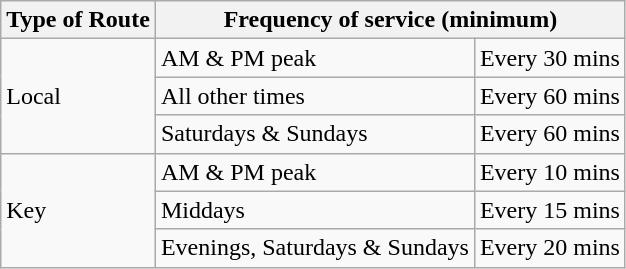<table class="wikitable">
<tr style="background:#ebf5ff;">
<th align="left">Type of Route</th>
<th colspan="2" align="left">Frequency of service (minimum)</th>
</tr>
<tr>
<td rowspan="3" align="left">Local</td>
<td style="text-align:left;">AM & PM peak</td>
<td style="text-align:center;">Every 30 mins</td>
</tr>
<tr>
<td style="text-align:left;">All other times</td>
<td style="text-align:center;">Every 60 mins</td>
</tr>
<tr>
<td style="text-align:left;">Saturdays & Sundays</td>
<td style="text-align:center;">Every 60 mins</td>
</tr>
<tr>
<td rowspan="3" align="left">Key</td>
<td style="text-align:left;">AM & PM peak</td>
<td style="text-align:center;">Every 10 mins</td>
</tr>
<tr>
<td style="text-align:left;">Middays</td>
<td style="text-align:center;">Every 15 mins</td>
</tr>
<tr>
<td style="text-align:left;">Evenings, Saturdays & Sundays</td>
<td style="text-align:center;">Every 20 mins</td>
</tr>
</table>
